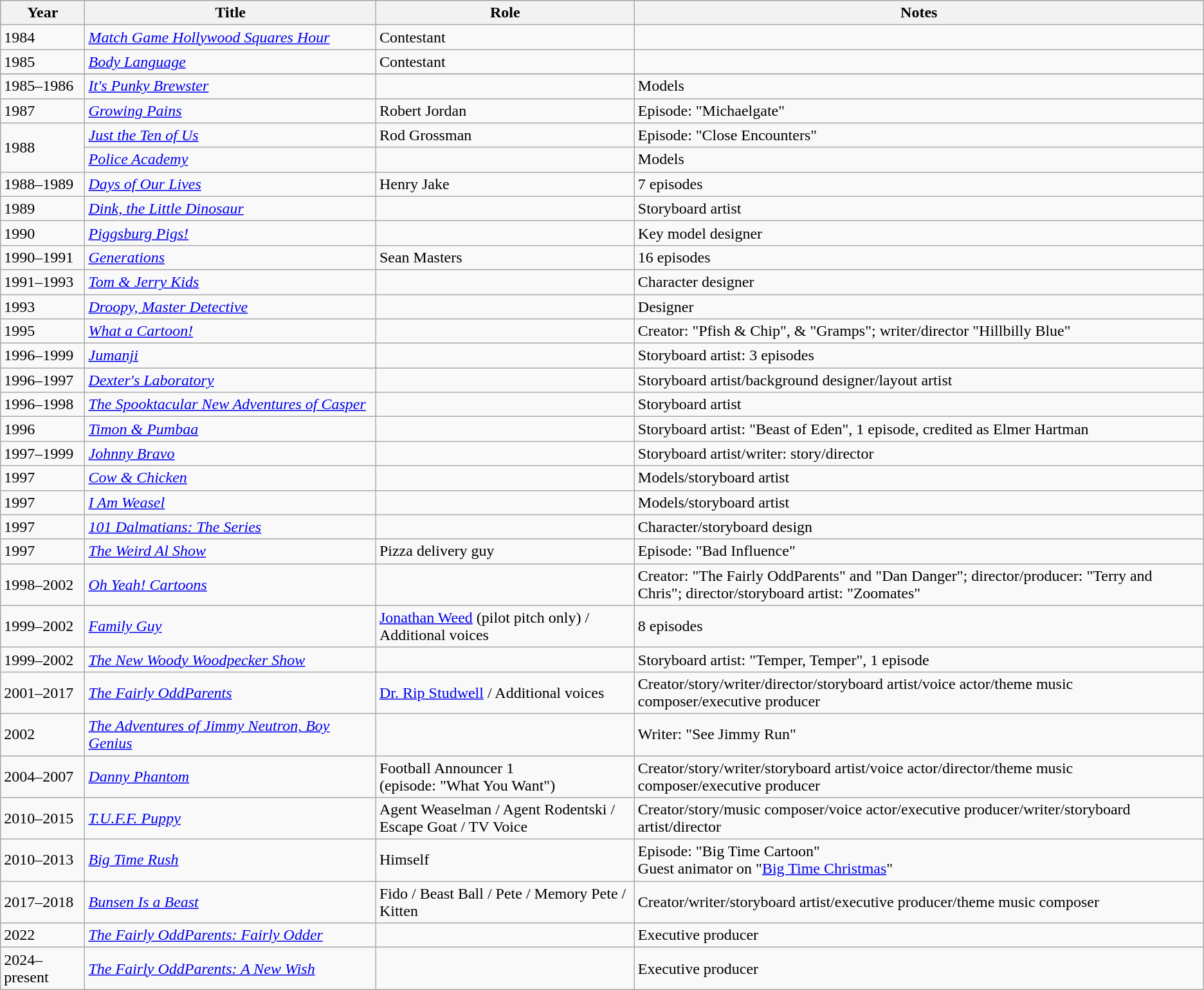<table class="wikitable">
<tr style="background:#b0c4de; text-align:center;">
<th>Year</th>
<th>Title</th>
<th>Role</th>
<th>Notes</th>
</tr>
<tr>
<td>1984</td>
<td><a href='#'><em>Match Game Hollywood Squares Hour</em></a></td>
<td>Contestant</td>
<td></td>
</tr>
<tr>
<td>1985</td>
<td><a href='#'><em>Body Language</em></a></td>
<td>Contestant</td>
<td></td>
</tr>
<tr>
</tr>
<tr>
<td style="white-space:nowrap;">1985–1986</td>
<td><em><a href='#'>It's Punky Brewster</a></em></td>
<td></td>
<td>Models</td>
</tr>
<tr>
<td>1987</td>
<td><em><a href='#'>Growing Pains</a></em></td>
<td>Robert Jordan</td>
<td>Episode: "Michaelgate"</td>
</tr>
<tr>
<td rowspan="2">1988</td>
<td><em><a href='#'>Just the Ten of Us</a></em></td>
<td>Rod Grossman</td>
<td>Episode: "Close Encounters"</td>
</tr>
<tr>
<td><em><a href='#'>Police Academy</a></em></td>
<td></td>
<td>Models</td>
</tr>
<tr>
<td>1988–1989</td>
<td><em><a href='#'>Days of Our Lives</a></em></td>
<td>Henry Jake</td>
<td>7 episodes</td>
</tr>
<tr>
<td>1989</td>
<td><em><a href='#'>Dink, the Little Dinosaur</a></em></td>
<td></td>
<td>Storyboard artist</td>
</tr>
<tr>
<td>1990</td>
<td><em><a href='#'>Piggsburg Pigs!</a></em></td>
<td></td>
<td>Key model designer</td>
</tr>
<tr>
<td>1990–1991</td>
<td><em><a href='#'>Generations</a></em></td>
<td>Sean Masters</td>
<td>16 episodes</td>
</tr>
<tr>
<td>1991–1993</td>
<td><em><a href='#'>Tom & Jerry Kids</a></em></td>
<td></td>
<td>Character designer</td>
</tr>
<tr>
<td>1993</td>
<td><em><a href='#'>Droopy, Master Detective</a></em></td>
<td></td>
<td>Designer</td>
</tr>
<tr>
<td>1995</td>
<td><em><a href='#'>What a Cartoon!</a></em></td>
<td></td>
<td>Creator: "Pfish & Chip", & "Gramps"; writer/director "Hillbilly Blue"</td>
</tr>
<tr>
<td>1996–1999</td>
<td><em><a href='#'>Jumanji</a></em></td>
<td></td>
<td>Storyboard artist: 3 episodes</td>
</tr>
<tr>
<td>1996–1997</td>
<td><em><a href='#'>Dexter's Laboratory</a></em></td>
<td></td>
<td>Storyboard artist/background designer/layout artist</td>
</tr>
<tr>
<td>1996–1998</td>
<td style="white-space:nowrap"><em><a href='#'>The Spooktacular New Adventures of Casper</a></em></td>
<td></td>
<td>Storyboard artist</td>
</tr>
<tr>
<td>1996</td>
<td><em><a href='#'>Timon & Pumbaa</a></em></td>
<td></td>
<td>Storyboard artist: "Beast of Eden", 1 episode, credited as Elmer Hartman</td>
</tr>
<tr>
<td>1997–1999</td>
<td><em><a href='#'>Johnny Bravo</a></em></td>
<td></td>
<td>Storyboard artist/writer: story/director</td>
</tr>
<tr>
<td>1997</td>
<td><em><a href='#'>Cow & Chicken</a></em></td>
<td></td>
<td>Models/storyboard artist</td>
</tr>
<tr>
<td>1997</td>
<td><em><a href='#'>I Am Weasel</a></em></td>
<td></td>
<td>Models/storyboard artist</td>
</tr>
<tr>
<td>1997</td>
<td><em><a href='#'>101 Dalmatians: The Series</a></em></td>
<td></td>
<td>Character/storyboard design</td>
</tr>
<tr>
<td>1997</td>
<td><em><a href='#'>The Weird Al Show</a></em></td>
<td>Pizza delivery guy</td>
<td>Episode: "Bad Influence"</td>
</tr>
<tr>
<td>1998–2002</td>
<td><em><a href='#'>Oh Yeah! Cartoons</a></em></td>
<td></td>
<td>Creator: "The Fairly OddParents" and "Dan Danger"; director/producer: "Terry and Chris"; director/storyboard artist: "Zoomates"</td>
</tr>
<tr>
<td>1999–2002</td>
<td><em><a href='#'>Family Guy</a></em></td>
<td><a href='#'>Jonathan Weed</a> (pilot pitch only) / Additional voices</td>
<td>8 episodes</td>
</tr>
<tr>
<td>1999–2002</td>
<td><em><a href='#'>The New Woody Woodpecker Show</a></em></td>
<td></td>
<td>Storyboard artist: "Temper, Temper", 1 episode</td>
</tr>
<tr>
<td>2001–2017</td>
<td><em><a href='#'>The Fairly OddParents</a></em></td>
<td><a href='#'>Dr. Rip Studwell</a> / Additional voices</td>
<td>Creator/story/writer/director/storyboard artist/voice actor/theme music composer/executive producer</td>
</tr>
<tr>
<td>2002</td>
<td><em><a href='#'>The Adventures of Jimmy Neutron, Boy Genius</a></em></td>
<td></td>
<td>Writer: "See Jimmy Run"</td>
</tr>
<tr>
<td>2004–2007</td>
<td><em><a href='#'>Danny Phantom</a></em></td>
<td>Football Announcer 1<br>(episode: "What You Want")</td>
<td>Creator/story/writer/storyboard artist/voice actor/director/theme music composer/executive producer</td>
</tr>
<tr>
<td>2010–2015</td>
<td><em><a href='#'>T.U.F.F. Puppy</a></em></td>
<td>Agent Weaselman / Agent Rodentski / Escape Goat / TV Voice</td>
<td>Creator/story/music composer/voice actor/executive producer/writer/storyboard artist/director</td>
</tr>
<tr>
<td>2010–2013</td>
<td><em><a href='#'>Big Time Rush</a></em></td>
<td>Himself</td>
<td>Episode: "Big Time Cartoon"<br>Guest animator on "<a href='#'>Big Time Christmas</a>"</td>
</tr>
<tr>
<td>2017–2018</td>
<td><em><a href='#'>Bunsen Is a Beast</a></em></td>
<td>Fido / Beast Ball / Pete / Memory Pete / Kitten</td>
<td>Creator/writer/storyboard artist/executive producer/theme music composer</td>
</tr>
<tr>
<td>2022</td>
<td><em><a href='#'>The Fairly OddParents: Fairly Odder</a></em></td>
<td></td>
<td>Executive producer</td>
</tr>
<tr>
<td>2024–present</td>
<td><em><a href='#'>The Fairly OddParents: A New Wish</a></em></td>
<td></td>
<td>Executive producer</td>
</tr>
</table>
